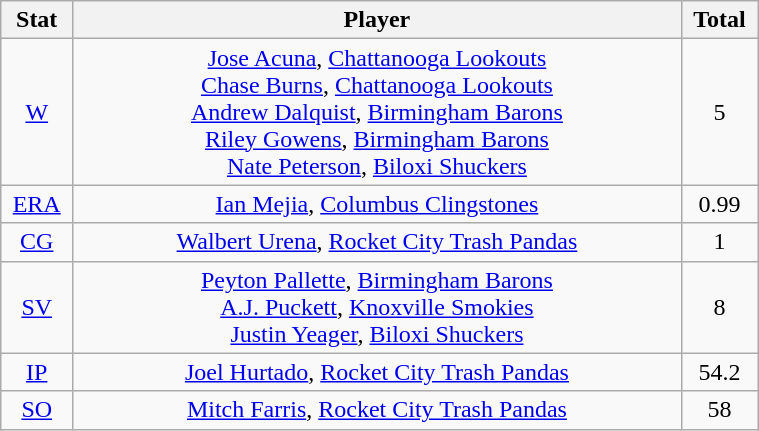<table class="wikitable" width="40%" style="text-align:center;">
<tr>
<th width="5%">Stat</th>
<th width="60%">Player</th>
<th width="5%">Total</th>
</tr>
<tr>
<td><a href='#'>W</a></td>
<td><a href='#'>Jose Acuna</a>, <a href='#'>Chattanooga Lookouts</a> <br> <a href='#'>Chase Burns</a>, <a href='#'>Chattanooga Lookouts</a> <br> <a href='#'>Andrew Dalquist</a>, <a href='#'>Birmingham Barons</a> <br> <a href='#'>Riley Gowens</a>, <a href='#'>Birmingham Barons</a> <br> <a href='#'>Nate Peterson</a>, <a href='#'>Biloxi Shuckers</a></td>
<td>5</td>
</tr>
<tr>
<td><a href='#'>ERA</a></td>
<td><a href='#'>Ian Mejia</a>, <a href='#'>Columbus Clingstones</a></td>
<td>0.99</td>
</tr>
<tr>
<td><a href='#'>CG</a></td>
<td><a href='#'>Walbert Urena</a>, <a href='#'>Rocket City Trash Pandas</a></td>
<td>1</td>
</tr>
<tr>
<td><a href='#'>SV</a></td>
<td><a href='#'>Peyton Pallette</a>, <a href='#'>Birmingham Barons</a> <br> <a href='#'>A.J. Puckett</a>, <a href='#'>Knoxville Smokies</a> <br> <a href='#'>Justin Yeager</a>, <a href='#'>Biloxi Shuckers</a></td>
<td>8</td>
</tr>
<tr>
<td><a href='#'>IP</a></td>
<td><a href='#'>Joel Hurtado</a>, <a href='#'>Rocket City Trash Pandas</a></td>
<td>54.2</td>
</tr>
<tr>
<td><a href='#'>SO</a></td>
<td><a href='#'>Mitch Farris</a>, <a href='#'>Rocket City Trash Pandas</a></td>
<td>58</td>
</tr>
</table>
